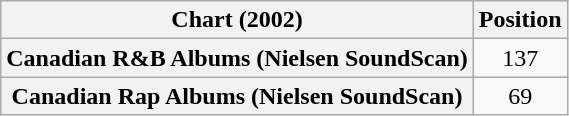<table class="wikitable plainrowheaders" style="text-align:center">
<tr>
<th scope="col">Chart (2002)</th>
<th scope="col">Position</th>
</tr>
<tr>
<th scope="row">Canadian R&B Albums (Nielsen SoundScan)</th>
<td>137</td>
</tr>
<tr>
<th scope="row">Canadian Rap Albums (Nielsen SoundScan)</th>
<td>69</td>
</tr>
</table>
